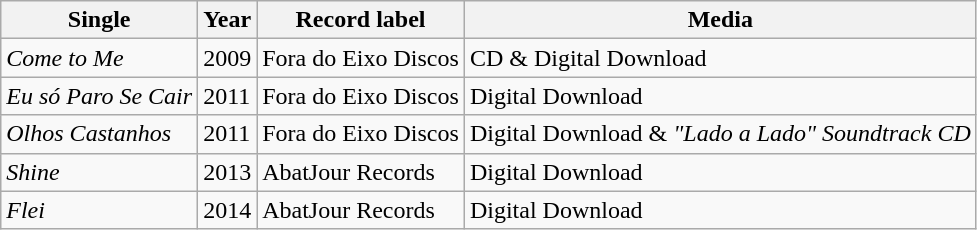<table class="wikitable">
<tr>
<th>Single</th>
<th>Year</th>
<th>Record label</th>
<th>Media</th>
</tr>
<tr>
<td><em>Come to Me</em></td>
<td>2009</td>
<td>Fora do Eixo Discos</td>
<td>CD & Digital Download</td>
</tr>
<tr>
<td><em>Eu só Paro Se Cair</em></td>
<td>2011</td>
<td>Fora do Eixo Discos</td>
<td>Digital Download</td>
</tr>
<tr>
<td><em>Olhos Castanhos</em></td>
<td>2011</td>
<td>Fora do Eixo Discos</td>
<td>Digital Download & <em>"Lado a Lado" Soundtrack CD</em></td>
</tr>
<tr>
<td><em>Shine</em></td>
<td>2013</td>
<td>AbatJour Records</td>
<td>Digital Download</td>
</tr>
<tr>
<td><em>Flei</em></td>
<td>2014</td>
<td>AbatJour Records</td>
<td>Digital Download</td>
</tr>
</table>
